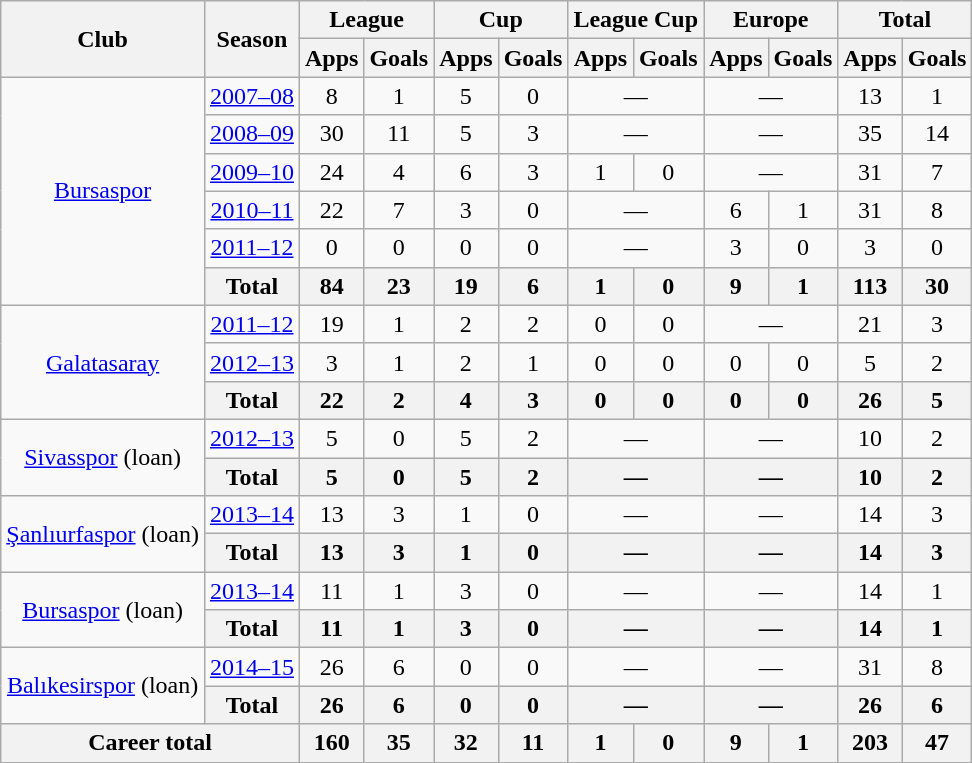<table class="wikitable" style="text-align: center;">
<tr>
<th rowspan="2">Club</th>
<th rowspan="2">Season</th>
<th colspan="2">League</th>
<th colspan="2">Cup</th>
<th colspan="2">League Cup</th>
<th colspan="2">Europe</th>
<th colspan="2">Total</th>
</tr>
<tr>
<th>Apps</th>
<th>Goals</th>
<th>Apps</th>
<th>Goals</th>
<th>Apps</th>
<th>Goals</th>
<th>Apps</th>
<th>Goals</th>
<th>Apps</th>
<th>Goals</th>
</tr>
<tr>
<td rowspan="6" valign="center"><a href='#'>Bursaspor</a></td>
<td><a href='#'>2007–08</a></td>
<td>8</td>
<td>1</td>
<td>5</td>
<td>0</td>
<td colspan="2">—</td>
<td colspan="2">—</td>
<td>13</td>
<td>1</td>
</tr>
<tr>
<td><a href='#'>2008–09</a></td>
<td>30</td>
<td>11</td>
<td>5</td>
<td>3</td>
<td colspan="2">—</td>
<td colspan="2">—</td>
<td>35</td>
<td>14</td>
</tr>
<tr>
<td><a href='#'>2009–10</a></td>
<td>24</td>
<td>4</td>
<td>6</td>
<td>3</td>
<td>1</td>
<td>0</td>
<td colspan="2">—</td>
<td>31</td>
<td>7</td>
</tr>
<tr>
<td><a href='#'>2010–11</a></td>
<td>22</td>
<td>7</td>
<td>3</td>
<td>0</td>
<td colspan="2">—</td>
<td>6</td>
<td>1</td>
<td>31</td>
<td>8</td>
</tr>
<tr>
<td><a href='#'>2011–12</a></td>
<td>0</td>
<td>0</td>
<td>0</td>
<td>0</td>
<td colspan="2">—</td>
<td>3</td>
<td>0</td>
<td>3</td>
<td>0</td>
</tr>
<tr>
<th>Total</th>
<th>84</th>
<th>23</th>
<th>19</th>
<th>6</th>
<th>1</th>
<th>0</th>
<th>9</th>
<th>1</th>
<th>113</th>
<th>30</th>
</tr>
<tr>
<td rowspan="3" valign="center"><a href='#'>Galatasaray</a></td>
<td><a href='#'>2011–12</a></td>
<td>19</td>
<td>1</td>
<td>2</td>
<td>2</td>
<td>0</td>
<td>0</td>
<td colspan="2">—</td>
<td>21</td>
<td>3</td>
</tr>
<tr>
<td><a href='#'>2012–13</a></td>
<td>3</td>
<td>1</td>
<td>2</td>
<td>1</td>
<td>0</td>
<td>0</td>
<td>0</td>
<td>0</td>
<td>5</td>
<td>2</td>
</tr>
<tr>
<th>Total</th>
<th>22</th>
<th>2</th>
<th>4</th>
<th>3</th>
<th>0</th>
<th>0</th>
<th>0</th>
<th>0</th>
<th>26</th>
<th>5</th>
</tr>
<tr>
<td rowspan="2" valign="center"><a href='#'>Sivasspor</a> (loan)</td>
<td><a href='#'>2012–13</a></td>
<td>5</td>
<td>0</td>
<td>5</td>
<td>2</td>
<td colspan="2">—</td>
<td colspan="2">—</td>
<td>10</td>
<td>2</td>
</tr>
<tr>
<th>Total</th>
<th>5</th>
<th>0</th>
<th>5</th>
<th>2</th>
<th colspan="2">—</th>
<th colspan="2">—</th>
<th>10</th>
<th>2</th>
</tr>
<tr>
<td rowspan="2" valign="center"><a href='#'>Şanlıurfaspor</a> (loan)</td>
<td><a href='#'>2013–14</a></td>
<td>13</td>
<td>3</td>
<td>1</td>
<td>0</td>
<td colspan="2">—</td>
<td colspan="2">—</td>
<td>14</td>
<td>3</td>
</tr>
<tr>
<th>Total</th>
<th>13</th>
<th>3</th>
<th>1</th>
<th>0</th>
<th colspan="2">—</th>
<th colspan="2">—</th>
<th>14</th>
<th>3</th>
</tr>
<tr>
<td rowspan="2" valign="center"><a href='#'>Bursaspor</a> (loan)</td>
<td><a href='#'>2013–14</a></td>
<td>11</td>
<td>1</td>
<td>3</td>
<td>0</td>
<td colspan="2">—</td>
<td colspan="2">—</td>
<td>14</td>
<td>1</td>
</tr>
<tr>
<th>Total</th>
<th>11</th>
<th>1</th>
<th>3</th>
<th>0</th>
<th colspan="2">—</th>
<th colspan="2">—</th>
<th>14</th>
<th>1</th>
</tr>
<tr>
<td rowspan="2" valign="center"><a href='#'>Balıkesirspor</a> (loan)</td>
<td><a href='#'>2014–15</a></td>
<td>26</td>
<td>6</td>
<td>0</td>
<td>0</td>
<td colspan="2">—</td>
<td colspan="2">—</td>
<td>31</td>
<td>8</td>
</tr>
<tr>
<th>Total</th>
<th>26</th>
<th>6</th>
<th>0</th>
<th>0</th>
<th colspan="2">—</th>
<th colspan="2">—</th>
<th>26</th>
<th>6</th>
</tr>
<tr>
<th colspan="2">Career total</th>
<th>160</th>
<th>35</th>
<th>32</th>
<th>11</th>
<th>1</th>
<th>0</th>
<th>9</th>
<th>1</th>
<th>203</th>
<th>47</th>
</tr>
</table>
